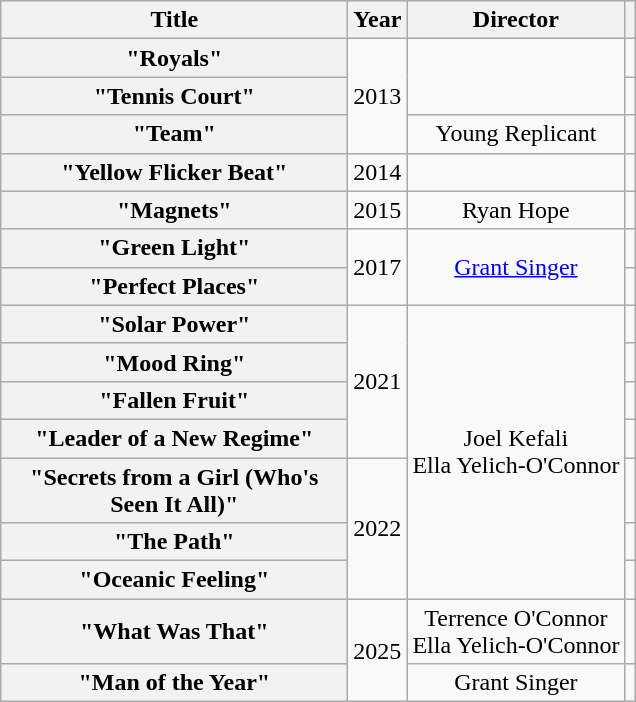<table class="wikitable plainrowheaders" style="text-align:center;">
<tr>
<th scope="col" style="width:14em;">Title</th>
<th scope="col">Year</th>
<th scope="col">Director</th>
<th scope="col"></th>
</tr>
<tr>
<th scope="row">"Royals"</th>
<td rowspan="3">2013</td>
<td rowspan="2"></td>
<td></td>
</tr>
<tr>
<th scope="row">"Tennis Court"</th>
<td></td>
</tr>
<tr>
<th scope="row">"Team"</th>
<td>Young Replicant</td>
<td></td>
</tr>
<tr>
<th scope="row">"Yellow Flicker Beat"</th>
<td rowspan="1">2014</td>
<td></td>
<td></td>
</tr>
<tr>
<th scope="row">"Magnets"</th>
<td rowspan="1">2015</td>
<td>Ryan Hope</td>
<td></td>
</tr>
<tr>
<th scope="row">"Green Light"</th>
<td rowspan="2">2017</td>
<td rowspan="2"><a href='#'>Grant Singer</a></td>
<td></td>
</tr>
<tr>
<th scope="row">"Perfect Places"</th>
<td></td>
</tr>
<tr>
<th scope="row">"Solar Power"</th>
<td rowspan="4">2021</td>
<td rowspan="7">Joel Kefali<br>Ella Yelich-O'Connor</td>
<td></td>
</tr>
<tr>
<th scope="row">"Mood Ring"</th>
<td></td>
</tr>
<tr>
<th scope="row">"Fallen Fruit"</th>
<td></td>
</tr>
<tr>
<th scope="row">"Leader of a New Regime"</th>
<td></td>
</tr>
<tr>
<th scope="row">"Secrets from a Girl (Who's Seen It All)"</th>
<td rowspan="3">2022</td>
<td></td>
</tr>
<tr>
<th scope="row">"The Path"</th>
<td></td>
</tr>
<tr>
<th scope="row">"Oceanic Feeling"</th>
<td></td>
</tr>
<tr>
<th scope="row">"What Was That"</th>
<td rowspan="2">2025</td>
<td>Terrence O'Connor<br>Ella Yelich-O'Connor</td>
<td></td>
</tr>
<tr>
<th scope="row">"Man of the Year"</th>
<td>Grant Singer</td>
<td></td>
</tr>
</table>
